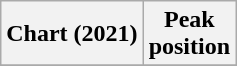<table class="wikitable plainrowheaders" style="text-align:center">
<tr>
<th scope="col">Chart (2021)</th>
<th scope="col">Peak<br> position</th>
</tr>
<tr>
</tr>
</table>
